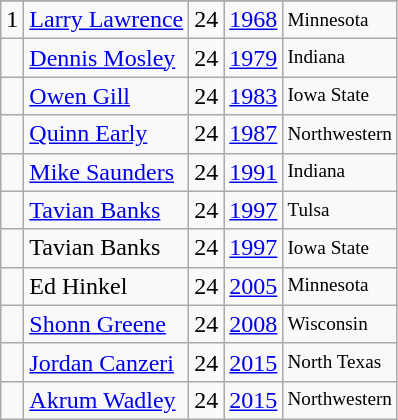<table class="wikitable">
<tr>
</tr>
<tr>
<td>1</td>
<td><a href='#'>Larry Lawrence</a></td>
<td>24</td>
<td><a href='#'>1968</a></td>
<td style="font-size:80%;">Minnesota</td>
</tr>
<tr>
<td> </td>
<td><a href='#'>Dennis Mosley</a></td>
<td>24</td>
<td><a href='#'>1979</a></td>
<td style="font-size:80%;">Indiana</td>
</tr>
<tr>
<td> </td>
<td><a href='#'>Owen Gill</a></td>
<td>24</td>
<td><a href='#'>1983</a></td>
<td style="font-size:80%;">Iowa State</td>
</tr>
<tr>
<td> </td>
<td><a href='#'>Quinn Early</a></td>
<td>24</td>
<td><a href='#'>1987</a></td>
<td style="font-size:80%;">Northwestern</td>
</tr>
<tr>
<td> </td>
<td><a href='#'>Mike Saunders</a></td>
<td>24</td>
<td><a href='#'>1991</a></td>
<td style="font-size:80%;">Indiana</td>
</tr>
<tr>
<td> </td>
<td><a href='#'>Tavian Banks</a></td>
<td>24</td>
<td><a href='#'>1997</a></td>
<td style="font-size:80%;">Tulsa</td>
</tr>
<tr>
<td> </td>
<td>Tavian Banks</td>
<td>24</td>
<td><a href='#'>1997</a></td>
<td style="font-size:80%;">Iowa State</td>
</tr>
<tr>
<td> </td>
<td>Ed Hinkel</td>
<td>24</td>
<td><a href='#'>2005</a></td>
<td style="font-size:80%;">Minnesota</td>
</tr>
<tr>
<td> </td>
<td><a href='#'>Shonn Greene</a></td>
<td>24</td>
<td><a href='#'>2008</a></td>
<td style="font-size:80%;">Wisconsin</td>
</tr>
<tr>
<td> </td>
<td><a href='#'>Jordan Canzeri</a></td>
<td>24</td>
<td><a href='#'>2015</a></td>
<td style="font-size:80%;">North Texas</td>
</tr>
<tr>
<td> </td>
<td><a href='#'>Akrum Wadley</a></td>
<td>24</td>
<td><a href='#'>2015</a></td>
<td style="font-size:80%;">Northwestern</td>
</tr>
</table>
